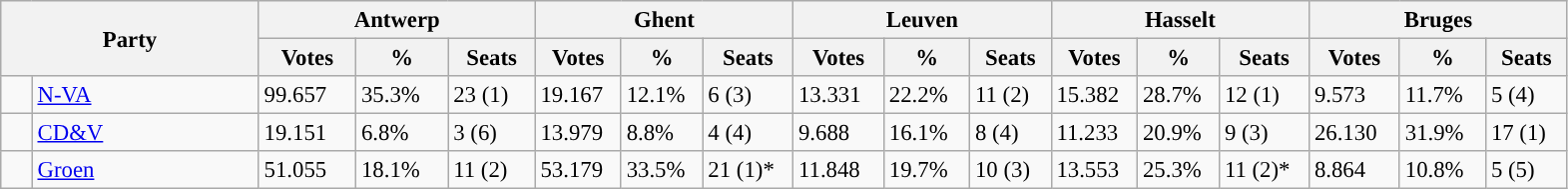<table class="wikitable sortable" style="font-size:95%;">
<tr>
<th style="width:14%;" colspan="2" rowspan="2">Party</th>
<th style="width:15%;" colspan="3"> Antwerp</th>
<th style="width:14%;" colspan="3"> Ghent</th>
<th style="width:14%;" colspan="3"> Leuven</th>
<th style="width:14%;" colspan="3"> Hasselt</th>
<th style="width:14%;" colspan="3"> Bruges</th>
</tr>
<tr>
<th>Votes</th>
<th>%</th>
<th>Seats</th>
<th>Votes</th>
<th>%</th>
<th>Seats</th>
<th>Votes</th>
<th>%</th>
<th>Seats</th>
<th>Votes</th>
<th>%</th>
<th>Seats</th>
<th>Votes</th>
<th>%</th>
<th>Seats</th>
</tr>
<tr>
<td style="background-color: "></td>
<td><a href='#'>N-VA</a></td>
<td>99.657</td>
<td>35.3%</td>
<td>23 (1)</td>
<td>19.167</td>
<td>12.1%</td>
<td>6 (3)</td>
<td>13.331</td>
<td>22.2%</td>
<td>11 (2)</td>
<td>15.382</td>
<td>28.7%</td>
<td>12 (1)</td>
<td>9.573</td>
<td>11.7%</td>
<td>5 (4)</td>
</tr>
<tr>
<td style="background-color: "></td>
<td><a href='#'>CD&V</a></td>
<td>19.151</td>
<td>6.8%</td>
<td>3 (6)</td>
<td>13.979</td>
<td>8.8%</td>
<td>4 (4)</td>
<td>9.688</td>
<td>16.1%</td>
<td>8 (4)</td>
<td>11.233</td>
<td>20.9%</td>
<td>9 (3)</td>
<td>26.130</td>
<td>31.9%</td>
<td>17 (1)</td>
</tr>
<tr>
<td style="background-color: "></td>
<td><a href='#'>Groen</a></td>
<td>51.055</td>
<td>18.1%</td>
<td>11 (2)</td>
<td>53.179</td>
<td>33.5%</td>
<td>21 (1)*</td>
<td>11.848</td>
<td>19.7%</td>
<td>10 (3)</td>
<td>13.553</td>
<td>25.3%</td>
<td>11 (2)*</td>
<td>8.864</td>
<td>10.8%</td>
<td>5 (5)</td>
</tr>
</table>
